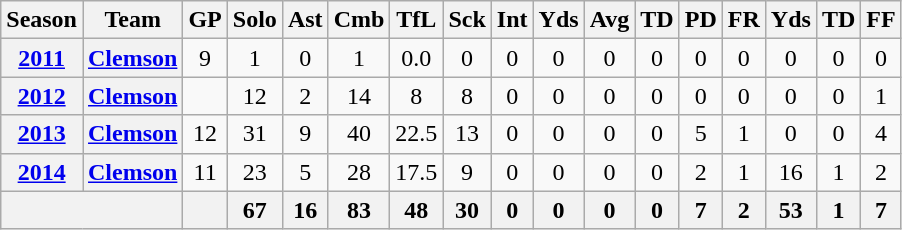<table class="wikitable" style="text-align:center;">
<tr>
<th>Season</th>
<th>Team</th>
<th>GP</th>
<th>Solo</th>
<th>Ast</th>
<th>Cmb</th>
<th>TfL</th>
<th>Sck</th>
<th>Int</th>
<th>Yds</th>
<th>Avg</th>
<th>TD</th>
<th>PD</th>
<th>FR</th>
<th>Yds</th>
<th>TD</th>
<th>FF</th>
</tr>
<tr>
<th><a href='#'>2011</a></th>
<th><a href='#'>Clemson</a></th>
<td>9</td>
<td>1</td>
<td>0</td>
<td>1</td>
<td>0.0</td>
<td>0</td>
<td>0</td>
<td>0</td>
<td>0</td>
<td>0</td>
<td>0</td>
<td>0</td>
<td>0</td>
<td>0</td>
<td>0</td>
</tr>
<tr>
<th><a href='#'>2012</a></th>
<th><a href='#'>Clemson</a></th>
<td></td>
<td>12</td>
<td>2</td>
<td>14</td>
<td>8</td>
<td>8</td>
<td>0</td>
<td>0</td>
<td>0</td>
<td>0</td>
<td>0</td>
<td>0</td>
<td>0</td>
<td>0</td>
<td>1</td>
</tr>
<tr>
<th><a href='#'>2013</a></th>
<th><a href='#'>Clemson</a></th>
<td>12</td>
<td>31</td>
<td>9</td>
<td>40</td>
<td>22.5</td>
<td>13</td>
<td>0</td>
<td>0</td>
<td>0</td>
<td>0</td>
<td>5</td>
<td>1</td>
<td>0</td>
<td>0</td>
<td>4</td>
</tr>
<tr>
<th><a href='#'>2014</a></th>
<th><a href='#'>Clemson</a></th>
<td>11</td>
<td>23</td>
<td>5</td>
<td>28</td>
<td>17.5</td>
<td>9</td>
<td>0</td>
<td>0</td>
<td>0</td>
<td>0</td>
<td>2</td>
<td>1</td>
<td>16</td>
<td>1</td>
<td>2</td>
</tr>
<tr>
<th colspan="2"></th>
<th></th>
<th>67</th>
<th>16</th>
<th>83</th>
<th>48</th>
<th>30</th>
<th>0</th>
<th>0</th>
<th>0</th>
<th>0</th>
<th>7</th>
<th>2</th>
<th>53</th>
<th>1</th>
<th>7</th>
</tr>
</table>
